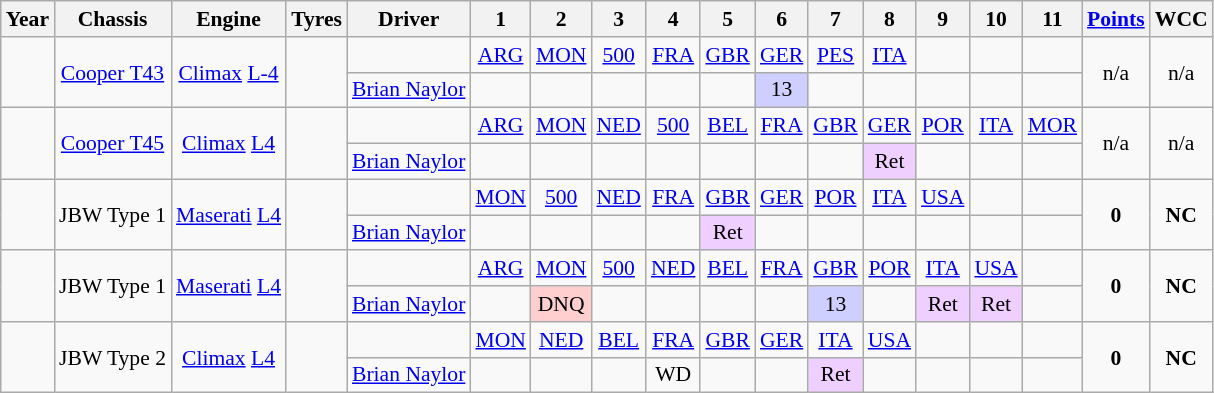<table class="wikitable" style="text-align:center; font-size:90%">
<tr>
<th>Year</th>
<th>Chassis</th>
<th>Engine</th>
<th>Tyres</th>
<th>Driver</th>
<th>1</th>
<th>2</th>
<th>3</th>
<th>4</th>
<th>5</th>
<th>6</th>
<th>7</th>
<th>8</th>
<th>9</th>
<th>10</th>
<th>11</th>
<th><a href='#'>Points</a></th>
<th>WCC</th>
</tr>
<tr>
<td rowspan="2"></td>
<td rowspan="2"><a href='#'>Cooper T43</a></td>
<td rowspan="2"><a href='#'>Climax</a> <a href='#'>L-4</a></td>
<td rowspan="2"></td>
<td></td>
<td><a href='#'>ARG</a></td>
<td><a href='#'>MON</a></td>
<td><a href='#'>500</a></td>
<td><a href='#'>FRA</a></td>
<td><a href='#'>GBR</a></td>
<td><a href='#'>GER</a></td>
<td><a href='#'>PES</a></td>
<td><a href='#'>ITA</a></td>
<td></td>
<td></td>
<td></td>
<td rowspan="2">n/a</td>
<td rowspan="2">n/a</td>
</tr>
<tr>
<td align="left"> <a href='#'>Brian Naylor</a></td>
<td></td>
<td></td>
<td></td>
<td></td>
<td></td>
<td style="background:#CFCFFF;">13</td>
<td></td>
<td></td>
<td></td>
<td></td>
<td></td>
</tr>
<tr>
<td rowspan="2"></td>
<td rowspan="2"><a href='#'>Cooper T45</a></td>
<td rowspan="2"><a href='#'>Climax</a> <a href='#'>L4</a></td>
<td rowspan="2"></td>
<td></td>
<td><a href='#'>ARG</a></td>
<td><a href='#'>MON</a></td>
<td><a href='#'>NED</a></td>
<td><a href='#'>500</a></td>
<td><a href='#'>BEL</a></td>
<td><a href='#'>FRA</a></td>
<td><a href='#'>GBR</a></td>
<td><a href='#'>GER</a></td>
<td><a href='#'>POR</a></td>
<td><a href='#'>ITA</a></td>
<td><a href='#'>MOR</a></td>
<td rowspan="2">n/a</td>
<td rowspan="2">n/a</td>
</tr>
<tr>
<td align="left"> <a href='#'>Brian Naylor</a></td>
<td></td>
<td></td>
<td></td>
<td></td>
<td></td>
<td></td>
<td></td>
<td style="background:#EFCFFF;">Ret</td>
<td></td>
<td></td>
<td></td>
</tr>
<tr>
<td rowspan="2"></td>
<td rowspan="2">JBW Type 1</td>
<td rowspan="2"><a href='#'>Maserati</a> <a href='#'>L4</a></td>
<td rowspan="2"></td>
<td></td>
<td><a href='#'>MON</a></td>
<td><a href='#'>500</a></td>
<td><a href='#'>NED</a></td>
<td><a href='#'>FRA</a></td>
<td><a href='#'>GBR</a></td>
<td><a href='#'>GER</a></td>
<td><a href='#'>POR</a></td>
<td><a href='#'>ITA</a></td>
<td><a href='#'>USA</a></td>
<td></td>
<td></td>
<td rowspan="2"><strong>0</strong></td>
<td rowspan="2"><strong>NC</strong></td>
</tr>
<tr>
<td align="left"> <a href='#'>Brian Naylor</a></td>
<td></td>
<td></td>
<td></td>
<td></td>
<td style="background:#EFCFFF;">Ret</td>
<td></td>
<td></td>
<td></td>
<td></td>
<td></td>
<td></td>
</tr>
<tr>
<td rowspan="2"></td>
<td rowspan="2">JBW Type 1</td>
<td rowspan="2"><a href='#'>Maserati</a> <a href='#'>L4</a></td>
<td rowspan="2"></td>
<td></td>
<td><a href='#'>ARG</a></td>
<td><a href='#'>MON</a></td>
<td><a href='#'>500</a></td>
<td><a href='#'>NED</a></td>
<td><a href='#'>BEL</a></td>
<td><a href='#'>FRA</a></td>
<td><a href='#'>GBR</a></td>
<td><a href='#'>POR</a></td>
<td><a href='#'>ITA</a></td>
<td><a href='#'>USA</a></td>
<td></td>
<td rowspan="2"><strong>0</strong></td>
<td rowspan="2"><strong>NC</strong></td>
</tr>
<tr>
<td align="left"> <a href='#'>Brian Naylor</a></td>
<td></td>
<td style="background:#FFCFCF;">DNQ</td>
<td></td>
<td></td>
<td></td>
<td></td>
<td style="background:#CFCFFF;">13</td>
<td></td>
<td style="background:#EFCFFF;">Ret</td>
<td style="background:#EFCFFF;">Ret</td>
<td></td>
</tr>
<tr>
<td rowspan="2"></td>
<td rowspan="2">JBW Type 2</td>
<td rowspan="2"><a href='#'>Climax</a> <a href='#'>L4</a></td>
<td rowspan="2"></td>
<td></td>
<td><a href='#'>MON</a></td>
<td><a href='#'>NED</a></td>
<td><a href='#'>BEL</a></td>
<td><a href='#'>FRA</a></td>
<td><a href='#'>GBR</a></td>
<td><a href='#'>GER</a></td>
<td><a href='#'>ITA</a></td>
<td><a href='#'>USA</a></td>
<td></td>
<td></td>
<td></td>
<td rowspan="2"><strong>0</strong></td>
<td rowspan="2"><strong>NC</strong></td>
</tr>
<tr>
<td align="left"> <a href='#'>Brian Naylor</a></td>
<td></td>
<td></td>
<td></td>
<td>WD</td>
<td></td>
<td></td>
<td style="background:#EFCFFF;">Ret</td>
<td></td>
<td></td>
<td></td>
<td></td>
</tr>
</table>
